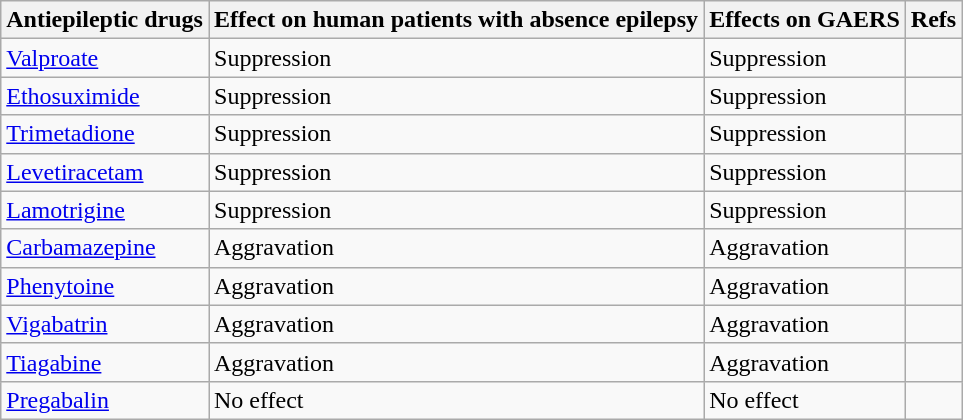<table class="wikitable">
<tr>
<th>Antiepileptic drugs</th>
<th>Effect on human patients with absence epilepsy</th>
<th>Effects on GAERS</th>
<th>Refs</th>
</tr>
<tr>
<td><a href='#'>Valproate</a></td>
<td>Suppression</td>
<td>Suppression</td>
<td></td>
</tr>
<tr>
<td><a href='#'>Ethosuximide</a></td>
<td>Suppression</td>
<td>Suppression</td>
<td></td>
</tr>
<tr>
<td><a href='#'>Trimetadione</a></td>
<td>Suppression</td>
<td>Suppression</td>
<td></td>
</tr>
<tr>
<td><a href='#'>Levetiracetam</a></td>
<td>Suppression</td>
<td>Suppression</td>
<td></td>
</tr>
<tr>
<td><a href='#'>Lamotrigine</a></td>
<td>Suppression</td>
<td>Suppression</td>
<td></td>
</tr>
<tr>
<td><a href='#'>Carbamazepine</a></td>
<td>Aggravation</td>
<td>Aggravation</td>
<td></td>
</tr>
<tr>
<td><a href='#'>Phenytoine</a></td>
<td>Aggravation</td>
<td>Aggravation</td>
<td></td>
</tr>
<tr>
<td><a href='#'>Vigabatrin</a></td>
<td>Aggravation</td>
<td>Aggravation</td>
<td></td>
</tr>
<tr>
<td><a href='#'>Tiagabine</a></td>
<td>Aggravation</td>
<td>Aggravation</td>
<td></td>
</tr>
<tr>
<td><a href='#'>Pregabalin</a></td>
<td>No effect</td>
<td>No effect</td>
<td></td>
</tr>
</table>
